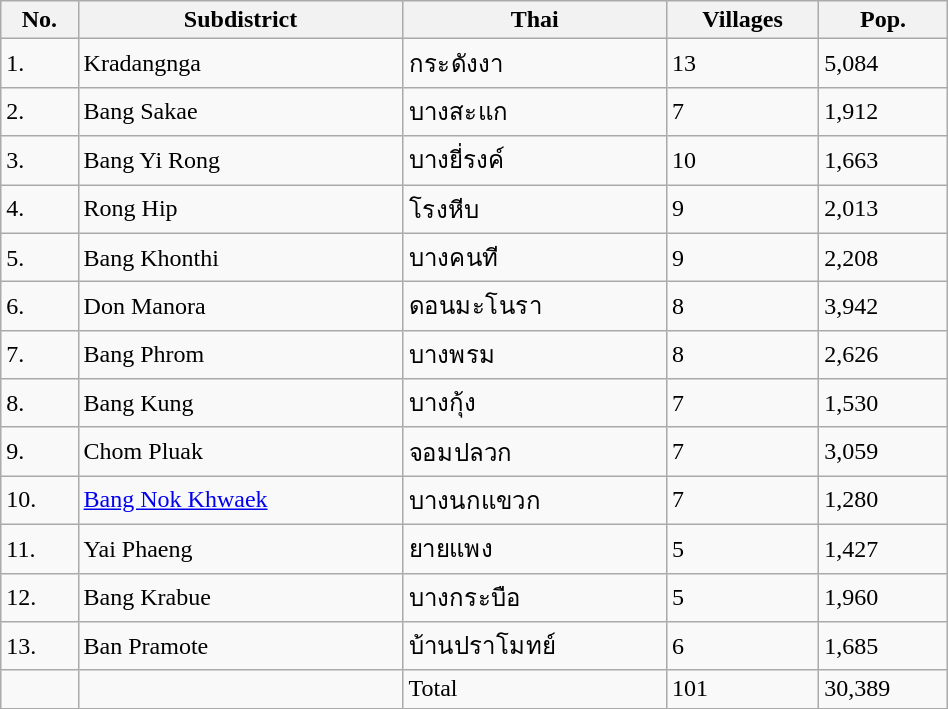<table class="wikitable" style="width:50%;">
<tr>
<th>No.</th>
<th>Subdistrict</th>
<th>Thai</th>
<th>Villages</th>
<th>Pop.</th>
</tr>
<tr>
<td>1.</td>
<td>Kradangnga</td>
<td>กระดังงา</td>
<td>13</td>
<td>5,084</td>
</tr>
<tr>
<td>2.</td>
<td>Bang Sakae</td>
<td>บางสะแก</td>
<td>7</td>
<td>1,912</td>
</tr>
<tr>
<td>3.</td>
<td>Bang Yi Rong</td>
<td>บางยี่รงค์</td>
<td>10</td>
<td>1,663</td>
</tr>
<tr>
<td>4.</td>
<td>Rong Hip</td>
<td>โรงหีบ</td>
<td>9</td>
<td>2,013</td>
</tr>
<tr>
<td>5.</td>
<td>Bang Khonthi</td>
<td>บางคนที</td>
<td>9</td>
<td>2,208</td>
</tr>
<tr>
<td>6.</td>
<td>Don Manora</td>
<td>ดอนมะโนรา</td>
<td>8</td>
<td>3,942</td>
</tr>
<tr>
<td>7.</td>
<td>Bang Phrom</td>
<td>บางพรม</td>
<td>8</td>
<td>2,626</td>
</tr>
<tr>
<td>8.</td>
<td>Bang Kung</td>
<td>บางกุ้ง</td>
<td>7</td>
<td>1,530</td>
</tr>
<tr>
<td>9.</td>
<td>Chom Pluak</td>
<td>จอมปลวก</td>
<td>7</td>
<td>3,059</td>
</tr>
<tr>
<td>10.</td>
<td><a href='#'>Bang Nok Khwaek</a></td>
<td>บางนกแขวก</td>
<td>7</td>
<td>1,280</td>
</tr>
<tr>
<td>11.</td>
<td>Yai Phaeng</td>
<td>ยายแพง</td>
<td>5</td>
<td>1,427</td>
</tr>
<tr>
<td>12.</td>
<td>Bang Krabue</td>
<td>บางกระบือ</td>
<td>5</td>
<td>1,960</td>
</tr>
<tr>
<td>13.</td>
<td>Ban Pramote</td>
<td>บ้านปราโมทย์</td>
<td>6</td>
<td>1,685</td>
</tr>
<tr>
<td></td>
<td></td>
<td>Total</td>
<td>101</td>
<td>30,389</td>
</tr>
</table>
